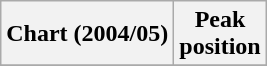<table class="wikitable plainrowheaders" style="text-align:center">
<tr>
<th scope="col">Chart (2004/05)</th>
<th scope="col">Peak<br>position</th>
</tr>
<tr>
</tr>
</table>
